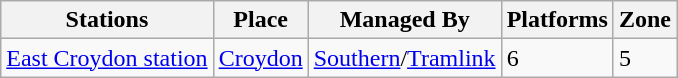<table class="wikitable">
<tr>
<th>Stations</th>
<th>Place</th>
<th>Managed By</th>
<th>Platforms</th>
<th>Zone</th>
</tr>
<tr>
<td><a href='#'>East Croydon station</a></td>
<td><a href='#'>Croydon</a></td>
<td><a href='#'>Southern</a>/<a href='#'>Tramlink</a></td>
<td>6</td>
<td>5</td>
</tr>
</table>
